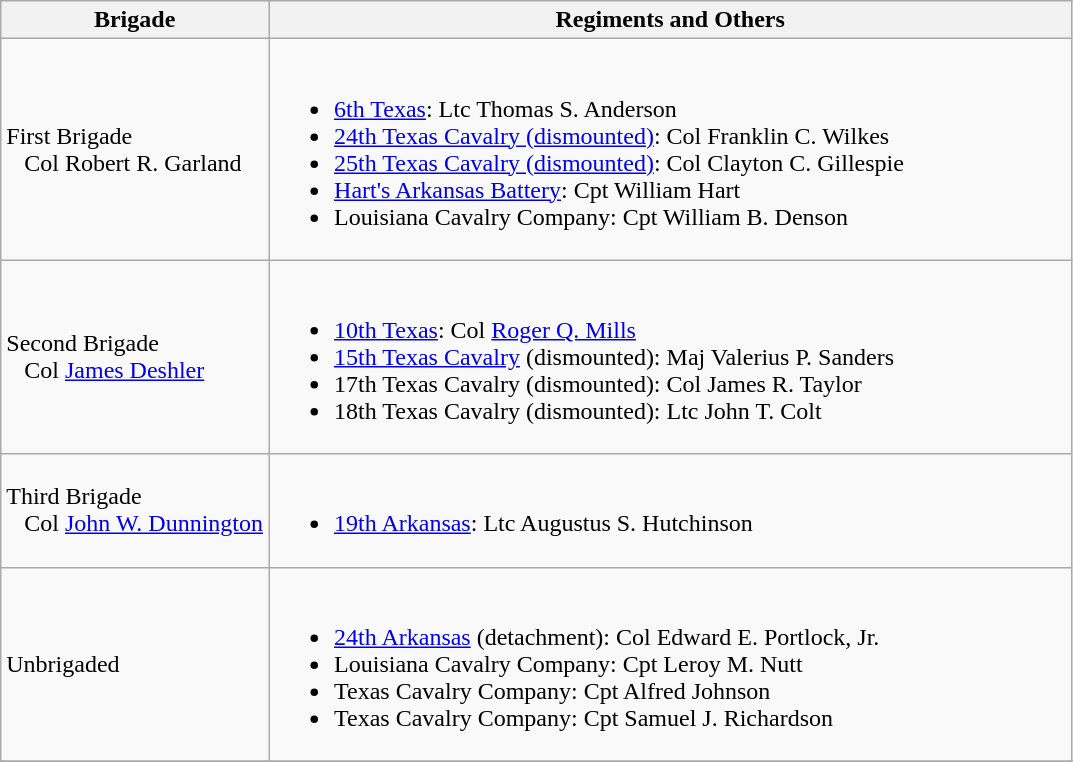<table class="wikitable">
<tr>
<th width=25%>Brigade</th>
<th>Regiments and Others</th>
</tr>
<tr>
<td>First Brigade<br>  
Col Robert R. Garland</td>
<td><br><ul><li><a href='#'>6th Texas</a>: Ltc Thomas S. Anderson</li><li><a href='#'>24th Texas Cavalry (dismounted)</a>: Col Franklin C. Wilkes</li><li><a href='#'>25th Texas Cavalry (dismounted)</a>: Col Clayton C. Gillespie</li><li><a href='#'>Hart's Arkansas Battery</a>: Cpt William Hart</li><li>Louisiana Cavalry Company: Cpt William B. Denson</li></ul></td>
</tr>
<tr>
<td>Second Brigade<br>  
Col <a href='#'>James Deshler</a></td>
<td><br><ul><li><a href='#'>10th Texas</a>: Col <a href='#'>Roger Q. Mills</a></li><li><a href='#'>15th Texas Cavalry</a> (dismounted): Maj Valerius P. Sanders</li><li>17th Texas Cavalry (dismounted): Col James R. Taylor</li><li>18th Texas Cavalry (dismounted): Ltc John T. Colt</li></ul></td>
</tr>
<tr>
<td>Third Brigade<br>  
Col <a href='#'>John W. Dunnington</a></td>
<td><br><ul><li><a href='#'>19th Arkansas</a>: Ltc Augustus S. Hutchinson</li></ul></td>
</tr>
<tr>
<td>Unbrigaded</td>
<td><br><ul><li><a href='#'>24th Arkansas</a> (detachment): Col Edward E. Portlock, Jr.</li><li>Louisiana Cavalry Company: Cpt Leroy M. Nutt</li><li>Texas Cavalry Company: Cpt Alfred Johnson</li><li>Texas Cavalry Company: Cpt Samuel J. Richardson</li></ul></td>
</tr>
<tr>
</tr>
</table>
